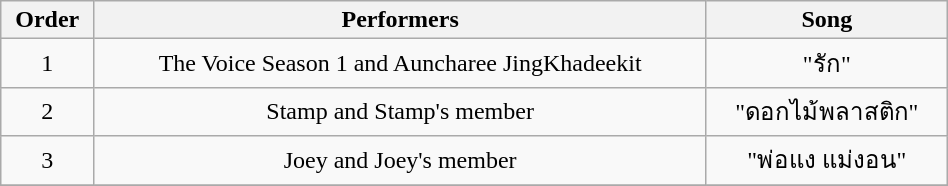<table class="wikitable" style="text-align:center; width:50%;">
<tr>
<th>Order</th>
<th>Performers</th>
<th>Song</th>
</tr>
<tr>
<td>1</td>
<td>The Voice Season 1 and Auncharee JingKhadeekit</td>
<td>"รัก"</td>
</tr>
<tr>
<td>2</td>
<td>Stamp and Stamp's member</td>
<td>"ดอกไม้พลาสติก"</td>
</tr>
<tr>
<td>3</td>
<td>Joey and Joey's member</td>
<td>"พ่อแง แม่งอน"</td>
</tr>
<tr>
</tr>
</table>
